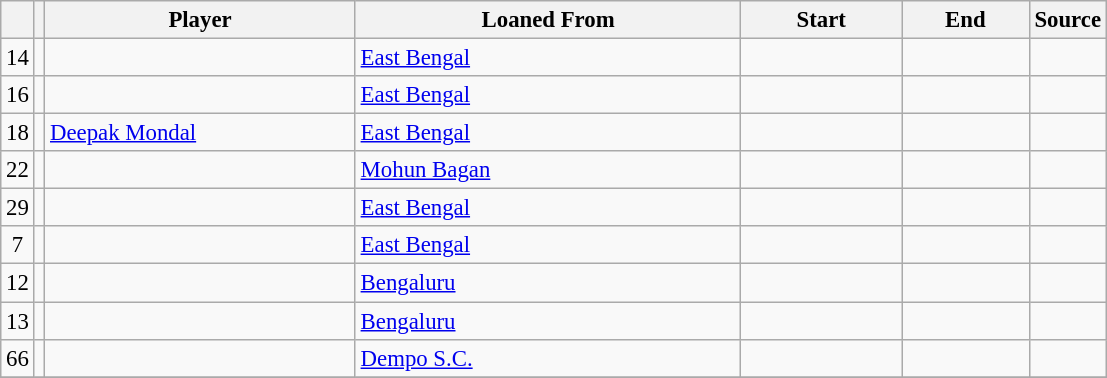<table class="wikitable plainrowheaders sortable" style="font-size:95%">
<tr>
<th></th>
<th></th>
<th scope=col style="width:200px;"><strong>Player</strong></th>
<th scope=col style="width:250px;"><strong>Loaned From</strong></th>
<th scope=col style="width:100px;"><strong>Start</strong></th>
<th scope=col style="width:78px;"><strong>End</strong></th>
<th><strong>Source</strong></th>
</tr>
<tr>
<td align=center>14</td>
<td align=center></td>
<td></td>
<td> <a href='#'>East Bengal</a></td>
<td align=center></td>
<td align=center></td>
<td align=center></td>
</tr>
<tr>
<td align=center>16</td>
<td align=center></td>
<td></td>
<td> <a href='#'>East Bengal</a></td>
<td align=center></td>
<td align=center></td>
<td align=center></td>
</tr>
<tr>
<td align=center>18</td>
<td align=center></td>
<td> <a href='#'>Deepak Mondal</a></td>
<td> <a href='#'>East Bengal</a></td>
<td align=center></td>
<td align=center></td>
<td align=center></td>
</tr>
<tr>
<td align=center>22</td>
<td align=center></td>
<td></td>
<td> <a href='#'>Mohun Bagan</a></td>
<td align=center></td>
<td align=center></td>
<td align=center></td>
</tr>
<tr>
<td align=center>29</td>
<td align=center></td>
<td></td>
<td> <a href='#'>East Bengal</a></td>
<td align=center></td>
<td align=center></td>
<td align=center></td>
</tr>
<tr>
<td align=center>7</td>
<td align=center></td>
<td></td>
<td> <a href='#'>East Bengal</a></td>
<td align=center></td>
<td align=center></td>
<td align=center></td>
</tr>
<tr>
<td align=center>12</td>
<td align=center></td>
<td></td>
<td> <a href='#'>Bengaluru</a></td>
<td align=center></td>
<td align=center></td>
<td align=center></td>
</tr>
<tr>
<td align=center>13</td>
<td align=center></td>
<td></td>
<td> <a href='#'>Bengaluru</a></td>
<td align=center></td>
<td align=center></td>
<td align=center></td>
</tr>
<tr>
<td align=center>66</td>
<td align=center></td>
<td></td>
<td> <a href='#'>Dempo S.C.</a></td>
<td align=center></td>
<td align=center></td>
<td align=center></td>
</tr>
<tr>
</tr>
</table>
